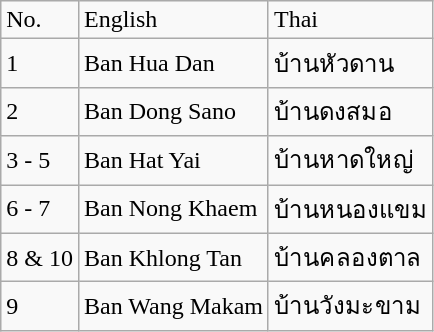<table class="wikitable">
<tr>
<td>No.</td>
<td>English</td>
<td>Thai</td>
</tr>
<tr>
<td>1</td>
<td>Ban Hua Dan</td>
<td>บ้านหัวดาน</td>
</tr>
<tr>
<td>2</td>
<td>Ban Dong Sano</td>
<td>บ้านดงสมอ</td>
</tr>
<tr>
<td>3 - 5</td>
<td>Ban Hat Yai</td>
<td>บ้านหาดใหญ่</td>
</tr>
<tr>
<td>6 - 7</td>
<td>Ban Nong Khaem</td>
<td>บ้านหนองแขม</td>
</tr>
<tr>
<td>8 & 10</td>
<td>Ban Khlong Tan</td>
<td>บ้านคลองตาล</td>
</tr>
<tr>
<td>9</td>
<td>Ban Wang Makam</td>
<td>บ้านวังมะขาม</td>
</tr>
</table>
